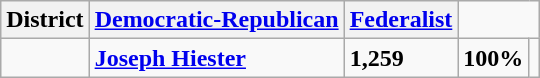<table class=wikitable>
<tr>
<th>District</th>
<th><a href='#'>Democratic-Republican</a></th>
<th><a href='#'>Federalist</a></th>
</tr>
<tr>
<td></td>
<td><strong><a href='#'>Joseph Hiester</a></strong></td>
<td><strong>1,259</strong></td>
<td><strong>100%</strong></td>
<td colspan=3></td>
</tr>
</table>
